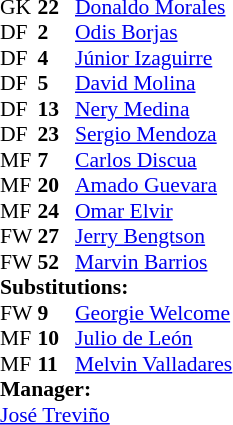<table style = "font-size: 90%" cellspacing = "0" cellpadding = "0">
<tr>
<td colspan = 4></td>
</tr>
<tr>
<th style="width:25px;"></th>
<th style="width:25px;"></th>
</tr>
<tr>
<td>GK</td>
<td><strong>22</strong></td>
<td> <a href='#'>Donaldo Morales</a></td>
</tr>
<tr>
<td>DF</td>
<td><strong>2</strong></td>
<td> <a href='#'>Odis Borjas</a></td>
</tr>
<tr>
<td>DF</td>
<td><strong>4</strong></td>
<td> <a href='#'>Júnior Izaguirre</a></td>
</tr>
<tr>
<td>DF</td>
<td><strong>5</strong></td>
<td> <a href='#'>David Molina</a></td>
</tr>
<tr>
<td>DF</td>
<td><strong>13</strong></td>
<td> <a href='#'>Nery Medina</a></td>
<td></td>
<td></td>
</tr>
<tr>
<td>DF</td>
<td><strong>23</strong></td>
<td> <a href='#'>Sergio Mendoza</a></td>
<td></td>
<td></td>
</tr>
<tr>
<td>MF</td>
<td><strong>7</strong></td>
<td> <a href='#'>Carlos Discua</a></td>
</tr>
<tr>
<td>MF</td>
<td><strong>20</strong></td>
<td> <a href='#'>Amado Guevara</a></td>
<td></td>
<td></td>
</tr>
<tr>
<td>MF</td>
<td><strong>24</strong></td>
<td> <a href='#'>Omar Elvir</a></td>
</tr>
<tr>
<td>FW</td>
<td><strong>27</strong></td>
<td> <a href='#'>Jerry Bengtson</a></td>
</tr>
<tr>
<td>FW</td>
<td><strong>52</strong></td>
<td> <a href='#'>Marvin Barrios</a></td>
<td></td>
<td></td>
</tr>
<tr>
<td colspan = 3><strong>Substitutions:</strong></td>
</tr>
<tr>
<td>FW</td>
<td><strong>9</strong></td>
<td> <a href='#'>Georgie Welcome</a></td>
<td></td>
<td></td>
</tr>
<tr>
<td>MF</td>
<td><strong>10</strong></td>
<td> <a href='#'>Julio de León</a></td>
<td></td>
<td></td>
<td></td>
<td></td>
</tr>
<tr>
<td>MF</td>
<td><strong>11</strong></td>
<td> <a href='#'>Melvin Valladares</a></td>
<td></td>
<td></td>
</tr>
<tr>
<td colspan = 3><strong>Manager:</strong></td>
</tr>
<tr>
<td colspan = 3> <a href='#'>José Treviño</a></td>
</tr>
</table>
